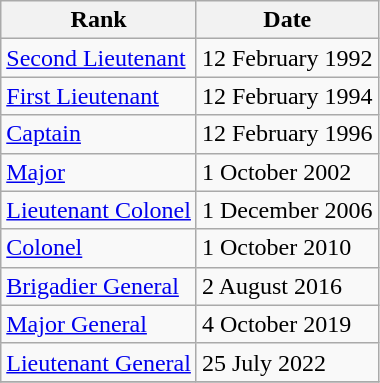<table class="wikitable">
<tr>
<th>Rank</th>
<th>Date</th>
</tr>
<tr>
<td> <a href='#'>Second Lieutenant</a></td>
<td>12 February 1992</td>
</tr>
<tr>
<td> <a href='#'>First Lieutenant</a></td>
<td>12 February 1994</td>
</tr>
<tr>
<td> <a href='#'>Captain</a></td>
<td>12 February 1996</td>
</tr>
<tr>
<td> <a href='#'>Major</a></td>
<td>1 October 2002</td>
</tr>
<tr>
<td> <a href='#'>Lieutenant Colonel</a></td>
<td>1 December 2006</td>
</tr>
<tr>
<td> <a href='#'>Colonel</a></td>
<td>1 October 2010</td>
</tr>
<tr>
<td> <a href='#'>Brigadier General</a></td>
<td>2 August 2016</td>
</tr>
<tr>
<td> <a href='#'>Major General</a></td>
<td>4 October 2019</td>
</tr>
<tr>
<td> <a href='#'>Lieutenant General</a></td>
<td>25 July 2022</td>
</tr>
<tr>
</tr>
</table>
